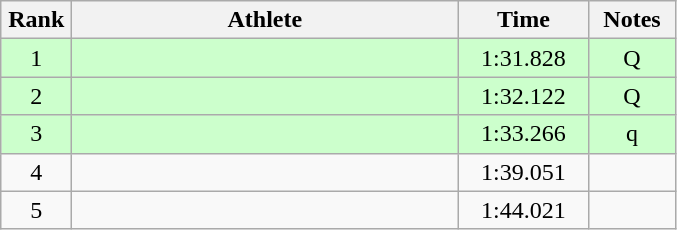<table class=wikitable style="text-align:center">
<tr>
<th width=40>Rank</th>
<th width=250>Athlete</th>
<th width=80>Time</th>
<th width=50>Notes</th>
</tr>
<tr bgcolor="ccffcc">
<td>1</td>
<td align=left></td>
<td>1:31.828</td>
<td>Q</td>
</tr>
<tr bgcolor="ccffcc">
<td>2</td>
<td align=left></td>
<td>1:32.122</td>
<td>Q</td>
</tr>
<tr bgcolor="ccffcc">
<td>3</td>
<td align=left></td>
<td>1:33.266</td>
<td>q</td>
</tr>
<tr>
<td>4</td>
<td align=left></td>
<td>1:39.051</td>
<td></td>
</tr>
<tr>
<td>5</td>
<td align=left></td>
<td>1:44.021</td>
<td></td>
</tr>
</table>
